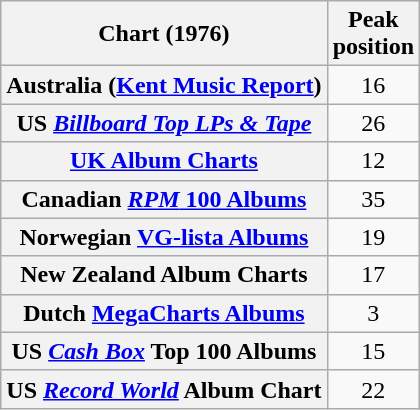<table class="wikitable sortable plainrowheaders">
<tr>
<th scope="col">Chart (1976)</th>
<th scope="col">Peak<br>position</th>
</tr>
<tr>
<th scope="row">Australia (<a href='#'>Kent Music Report</a>)</th>
<td style="text-align:center;">16</td>
</tr>
<tr>
<th scope="row">US <a href='#'><em>Billboard Top LPs & Tape</em></a></th>
<td align=center>26</td>
</tr>
<tr>
<th scope="row"><a href='#'>UK Album Charts</a></th>
<td align=center>12</td>
</tr>
<tr>
<th scope="row">Canadian <a href='#'><em>RPM</em> 100 Albums</a></th>
<td align=center>35</td>
</tr>
<tr>
<th scope="row">Norwegian <a href='#'>VG-lista Albums</a></th>
<td align=center>19</td>
</tr>
<tr>
<th scope="row">New Zealand Album Charts</th>
<td align=center>17</td>
</tr>
<tr>
<th scope="row">Dutch <a href='#'>MegaCharts Albums</a></th>
<td align=center>3</td>
</tr>
<tr>
<th scope="row">US <em><a href='#'>Cash Box</a></em> Top 100 Albums</th>
<td align=center>15</td>
</tr>
<tr>
<th scope="row">US <em><a href='#'>Record World</a></em> Album Chart</th>
<td align=center>22</td>
</tr>
</table>
